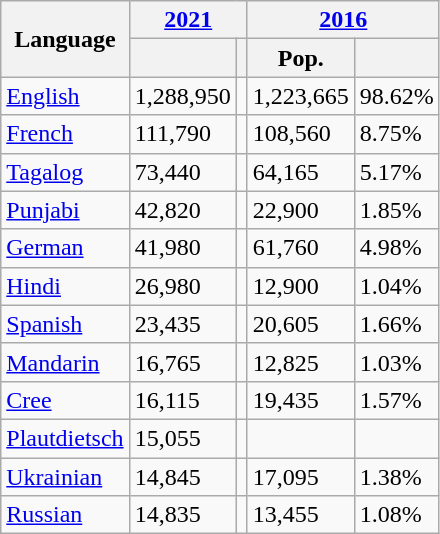<table class="wikitable collapsible sortable">
<tr>
<th rowspan="2">Language</th>
<th colspan="2"><a href='#'>2021</a></th>
<th colspan="2"><a href='#'>2016</a></th>
</tr>
<tr>
<th><a href='#'></a></th>
<th></th>
<th>Pop.</th>
<th></th>
</tr>
<tr>
<td><a href='#'>English</a></td>
<td>1,288,950</td>
<td></td>
<td>1,223,665</td>
<td>98.62%</td>
</tr>
<tr>
<td><a href='#'>French</a></td>
<td>111,790</td>
<td></td>
<td>108,560</td>
<td>8.75%</td>
</tr>
<tr>
<td><a href='#'>Tagalog</a></td>
<td>73,440</td>
<td></td>
<td>64,165</td>
<td>5.17%</td>
</tr>
<tr>
<td><a href='#'>Punjabi</a></td>
<td>42,820</td>
<td></td>
<td>22,900</td>
<td>1.85%</td>
</tr>
<tr>
<td><a href='#'>German</a></td>
<td>41,980</td>
<td></td>
<td>61,760</td>
<td>4.98%</td>
</tr>
<tr>
<td><a href='#'>Hindi</a></td>
<td>26,980</td>
<td></td>
<td>12,900</td>
<td>1.04%</td>
</tr>
<tr>
<td><a href='#'>Spanish</a></td>
<td>23,435</td>
<td></td>
<td>20,605</td>
<td>1.66%</td>
</tr>
<tr>
<td><a href='#'>Mandarin</a></td>
<td>16,765</td>
<td></td>
<td>12,825</td>
<td>1.03%</td>
</tr>
<tr>
<td><a href='#'>Cree</a></td>
<td>16,115</td>
<td></td>
<td>19,435</td>
<td>1.57%</td>
</tr>
<tr>
<td><a href='#'>Plautdietsch</a></td>
<td>15,055</td>
<td></td>
<td></td>
<td></td>
</tr>
<tr>
<td><a href='#'>Ukrainian</a></td>
<td>14,845</td>
<td></td>
<td>17,095</td>
<td>1.38%</td>
</tr>
<tr>
<td><a href='#'>Russian</a></td>
<td>14,835</td>
<td></td>
<td>13,455</td>
<td>1.08%</td>
</tr>
</table>
